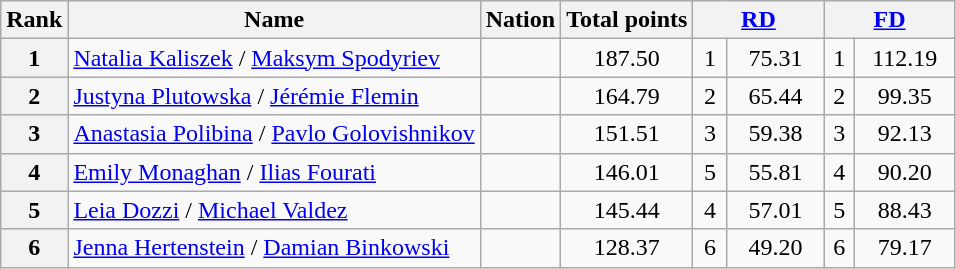<table class="wikitable sortable">
<tr>
<th>Rank</th>
<th>Name</th>
<th>Nation</th>
<th>Total points</th>
<th colspan="2" width="80px"><a href='#'>RD</a></th>
<th colspan="2" width="80px"><a href='#'>FD</a></th>
</tr>
<tr>
<th>1</th>
<td><a href='#'>Natalia Kaliszek</a> / <a href='#'>Maksym Spodyriev</a></td>
<td></td>
<td align="center">187.50</td>
<td align="center">1</td>
<td align="center">75.31</td>
<td align="center">1</td>
<td align="center">112.19</td>
</tr>
<tr>
<th>2</th>
<td><a href='#'>Justyna Plutowska</a> / <a href='#'>Jérémie Flemin</a></td>
<td></td>
<td align="center">164.79</td>
<td align="center">2</td>
<td align="center">65.44</td>
<td align="center">2</td>
<td align="center">99.35</td>
</tr>
<tr>
<th>3</th>
<td><a href='#'>Anastasia Polibina</a> / <a href='#'>Pavlo Golovishnikov</a></td>
<td></td>
<td align="center">151.51</td>
<td align="center">3</td>
<td align="center">59.38</td>
<td align="center">3</td>
<td align="center">92.13</td>
</tr>
<tr>
<th>4</th>
<td><a href='#'>Emily Monaghan</a> / <a href='#'>Ilias Fourati</a></td>
<td></td>
<td align="center">146.01</td>
<td align="center">5</td>
<td align="center">55.81</td>
<td align="center">4</td>
<td align="center">90.20</td>
</tr>
<tr>
<th>5</th>
<td><a href='#'>Leia Dozzi</a> / <a href='#'>Michael Valdez</a></td>
<td></td>
<td align="center">145.44</td>
<td align="center">4</td>
<td align="center">57.01</td>
<td align="center">5</td>
<td align="center">88.43</td>
</tr>
<tr>
<th>6</th>
<td><a href='#'>Jenna Hertenstein</a> / <a href='#'>Damian Binkowski</a></td>
<td></td>
<td align="center">128.37</td>
<td align="center">6</td>
<td align="center">49.20</td>
<td align="center">6</td>
<td align="center">79.17</td>
</tr>
</table>
